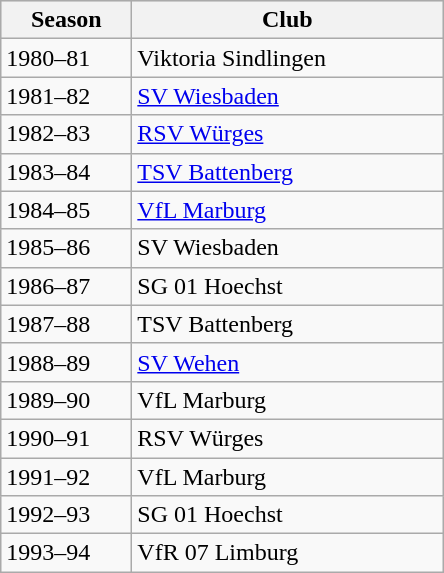<table class="wikitable">
<tr align="center" bgcolor="#dfdfdf">
<th width="80">Season</th>
<th width="200">Club</th>
</tr>
<tr>
<td>1980–81</td>
<td>Viktoria Sindlingen</td>
</tr>
<tr>
<td>1981–82</td>
<td><a href='#'>SV Wiesbaden</a></td>
</tr>
<tr>
<td>1982–83</td>
<td><a href='#'>RSV Würges</a></td>
</tr>
<tr>
<td>1983–84</td>
<td><a href='#'>TSV Battenberg</a></td>
</tr>
<tr>
<td>1984–85</td>
<td><a href='#'>VfL Marburg</a></td>
</tr>
<tr>
<td>1985–86</td>
<td>SV Wiesbaden</td>
</tr>
<tr>
<td>1986–87</td>
<td>SG 01 Hoechst</td>
</tr>
<tr>
<td>1987–88</td>
<td>TSV Battenberg</td>
</tr>
<tr>
<td>1988–89</td>
<td><a href='#'>SV Wehen</a></td>
</tr>
<tr>
<td>1989–90</td>
<td>VfL Marburg</td>
</tr>
<tr>
<td>1990–91</td>
<td>RSV Würges</td>
</tr>
<tr>
<td>1991–92</td>
<td>VfL Marburg</td>
</tr>
<tr>
<td>1992–93</td>
<td>SG 01 Hoechst</td>
</tr>
<tr>
<td>1993–94</td>
<td>VfR 07 Limburg</td>
</tr>
</table>
